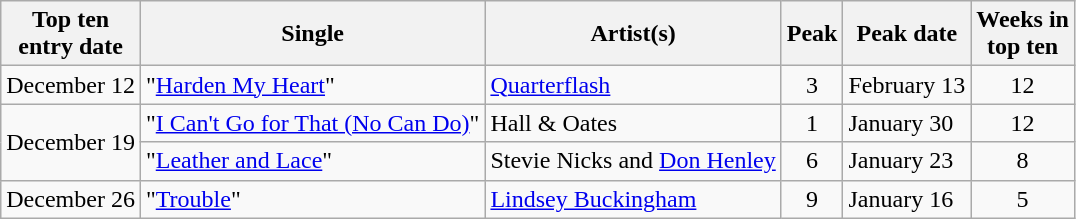<table class="wikitable sortable">
<tr>
<th>Top ten<br>entry date</th>
<th>Single</th>
<th>Artist(s)</th>
<th>Peak</th>
<th>Peak date</th>
<th>Weeks in<br>top ten</th>
</tr>
<tr>
<td>December 12</td>
<td>"<a href='#'>Harden My Heart</a>"</td>
<td><a href='#'>Quarterflash</a></td>
<td align=center>3</td>
<td>February 13</td>
<td align=center>12</td>
</tr>
<tr>
<td rowspan="2">December 19</td>
<td>"<a href='#'>I Can't Go for That (No Can Do)</a>"</td>
<td>Hall & Oates</td>
<td align=center>1</td>
<td>January 30</td>
<td align=center>12</td>
</tr>
<tr>
<td>"<a href='#'>Leather and Lace</a>"</td>
<td>Stevie Nicks and <a href='#'>Don Henley</a></td>
<td align=center>6</td>
<td>January 23</td>
<td align=center>8</td>
</tr>
<tr>
<td>December 26</td>
<td>"<a href='#'>Trouble</a>"</td>
<td><a href='#'>Lindsey Buckingham</a></td>
<td align=center>9</td>
<td>January 16</td>
<td align=center>5</td>
</tr>
</table>
